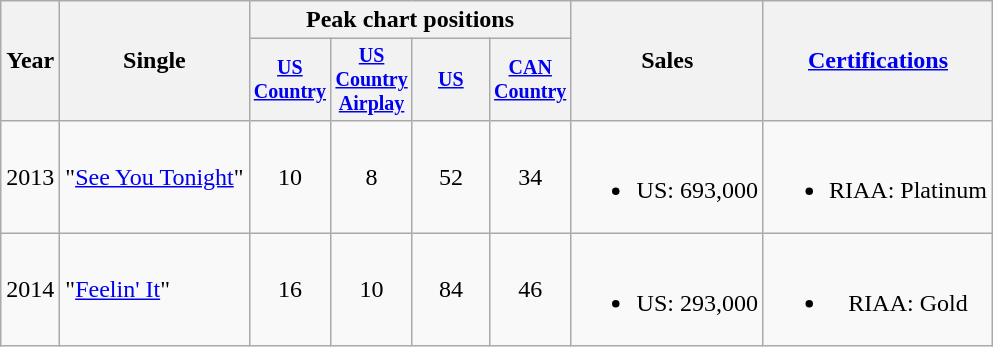<table class="wikitable" style="text-align:center;">
<tr>
<th rowspan="2">Year</th>
<th rowspan="2">Single</th>
<th colspan="4">Peak chart positions</th>
<th rowspan="2">Sales</th>
<th rowspan="2"><a href='#'>Certifications</a></th>
</tr>
<tr style="font-size:smaller;">
<th width="45"><a href='#'>US Country</a></th>
<th width="45"><a href='#'>US Country Airplay</a></th>
<th width="45"><a href='#'>US</a></th>
<th width="45"><a href='#'>CAN Country</a></th>
</tr>
<tr>
<td>2013</td>
<td align="left">"<a href='#'>See You Tonight</a>"</td>
<td>10</td>
<td>8</td>
<td>52</td>
<td>34</td>
<td><br><ul><li>US: 693,000</li></ul></td>
<td><br><ul><li>RIAA: Platinum</li></ul></td>
</tr>
<tr>
<td>2014</td>
<td align="left">"<a href='#'>Feelin' It</a>"</td>
<td>16</td>
<td>10</td>
<td>84</td>
<td>46</td>
<td><br><ul><li>US: 293,000</li></ul></td>
<td><br><ul><li>RIAA: Gold</li></ul></td>
</tr>
</table>
